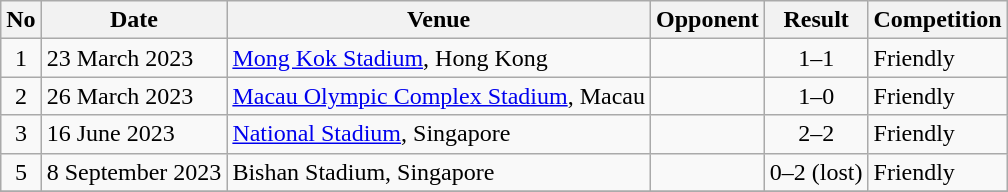<table class="wikitable">
<tr>
<th>No</th>
<th>Date</th>
<th>Venue</th>
<th>Opponent</th>
<th>Result</th>
<th>Competition</th>
</tr>
<tr>
<td align=center>1</td>
<td>23 March 2023</td>
<td><a href='#'>Mong Kok Stadium</a>, Hong Kong</td>
<td></td>
<td align=center>1–1</td>
<td>Friendly</td>
</tr>
<tr>
<td align=center>2</td>
<td>26 March 2023</td>
<td><a href='#'>Macau Olympic Complex Stadium</a>, Macau</td>
<td></td>
<td align=center>1–0</td>
<td>Friendly</td>
</tr>
<tr>
<td align=center>3</td>
<td>16 June 2023</td>
<td><a href='#'>National Stadium</a>, Singapore</td>
<td></td>
<td align=center>2–2</td>
<td>Friendly</td>
</tr>
<tr>
<td align=center>5</td>
<td>8 September 2023</td>
<td>Bishan Stadium, Singapore</td>
<td></td>
<td align=center>0–2 (lost)</td>
<td>Friendly</td>
</tr>
<tr>
</tr>
</table>
